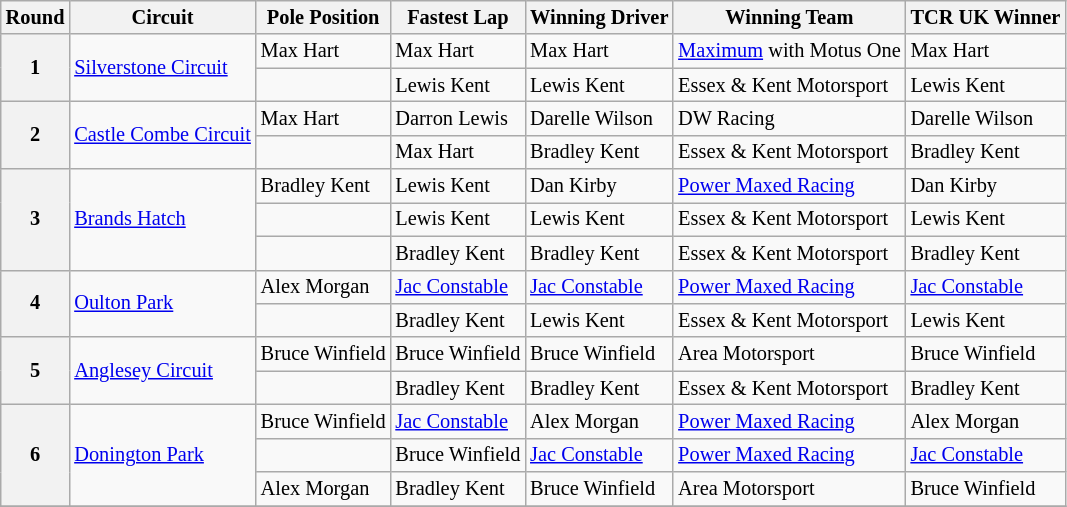<table class="wikitable" style="font-size: 85%">
<tr>
<th>Round</th>
<th>Circuit</th>
<th>Pole Position</th>
<th>Fastest Lap</th>
<th>Winning Driver</th>
<th>Winning Team</th>
<th>TCR UK Winner</th>
</tr>
<tr>
<th rowspan=2>1</th>
<td rowspan=2><a href='#'>Silverstone Circuit</a></td>
<td> Max Hart</td>
<td> Max Hart</td>
<td> Max Hart</td>
<td><a href='#'>Maximum</a> with Motus One</td>
<td> Max Hart</td>
</tr>
<tr>
<td></td>
<td> Lewis Kent</td>
<td> Lewis Kent</td>
<td>Essex & Kent Motorsport</td>
<td> Lewis Kent</td>
</tr>
<tr>
<th rowspan=2>2</th>
<td rowspan=2><a href='#'>Castle Combe Circuit</a></td>
<td> Max Hart</td>
<td> Darron Lewis</td>
<td> Darelle Wilson</td>
<td>DW Racing</td>
<td> Darelle Wilson</td>
</tr>
<tr>
<td></td>
<td> Max Hart</td>
<td> Bradley Kent</td>
<td>Essex & Kent Motorsport</td>
<td> Bradley Kent</td>
</tr>
<tr>
<th rowspan=3>3</th>
<td rowspan=3><a href='#'>Brands Hatch</a></td>
<td> Bradley Kent</td>
<td> Lewis Kent</td>
<td> Dan Kirby</td>
<td><a href='#'>Power Maxed Racing</a></td>
<td> Dan Kirby</td>
</tr>
<tr>
<td></td>
<td> Lewis Kent</td>
<td> Lewis Kent</td>
<td>Essex & Kent Motorsport</td>
<td> Lewis Kent</td>
</tr>
<tr>
<td></td>
<td> Bradley Kent</td>
<td> Bradley Kent</td>
<td>Essex & Kent Motorsport</td>
<td> Bradley Kent</td>
</tr>
<tr>
<th rowspan=2>4</th>
<td rowspan=2><a href='#'>Oulton Park</a></td>
<td> Alex Morgan</td>
<td> <a href='#'>Jac Constable</a></td>
<td> <a href='#'>Jac Constable</a></td>
<td><a href='#'>Power Maxed Racing</a></td>
<td> <a href='#'>Jac Constable</a></td>
</tr>
<tr>
<td></td>
<td> Bradley Kent</td>
<td> Lewis Kent</td>
<td>Essex & Kent Motorsport</td>
<td> Lewis Kent</td>
</tr>
<tr>
<th rowspan=2>5</th>
<td rowspan=2><a href='#'>Anglesey Circuit</a></td>
<td> Bruce Winfield</td>
<td> Bruce Winfield</td>
<td> Bruce Winfield</td>
<td>Area Motorsport</td>
<td> Bruce Winfield</td>
</tr>
<tr>
<td></td>
<td> Bradley Kent</td>
<td> Bradley Kent</td>
<td>Essex & Kent Motorsport</td>
<td> Bradley Kent</td>
</tr>
<tr>
<th rowspan=3>6</th>
<td rowspan=3><a href='#'>Donington Park</a></td>
<td> Bruce Winfield</td>
<td> <a href='#'>Jac Constable</a></td>
<td> Alex Morgan</td>
<td><a href='#'>Power Maxed Racing</a></td>
<td> Alex Morgan</td>
</tr>
<tr>
<td></td>
<td> Bruce Winfield</td>
<td> <a href='#'>Jac Constable</a></td>
<td><a href='#'>Power Maxed Racing</a></td>
<td> <a href='#'>Jac Constable</a></td>
</tr>
<tr>
<td> Alex Morgan</td>
<td> Bradley Kent</td>
<td> Bruce Winfield</td>
<td>Area Motorsport</td>
<td> Bruce Winfield</td>
</tr>
<tr>
</tr>
</table>
